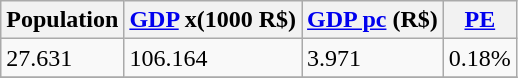<table class="wikitable" border="1">
<tr>
<th>Population</th>
<th><a href='#'>GDP</a> x(1000 R$)</th>
<th><a href='#'>GDP pc</a> (R$)</th>
<th><a href='#'>PE</a></th>
</tr>
<tr>
<td>27.631</td>
<td>106.164</td>
<td>3.971</td>
<td>0.18%</td>
</tr>
<tr>
</tr>
</table>
